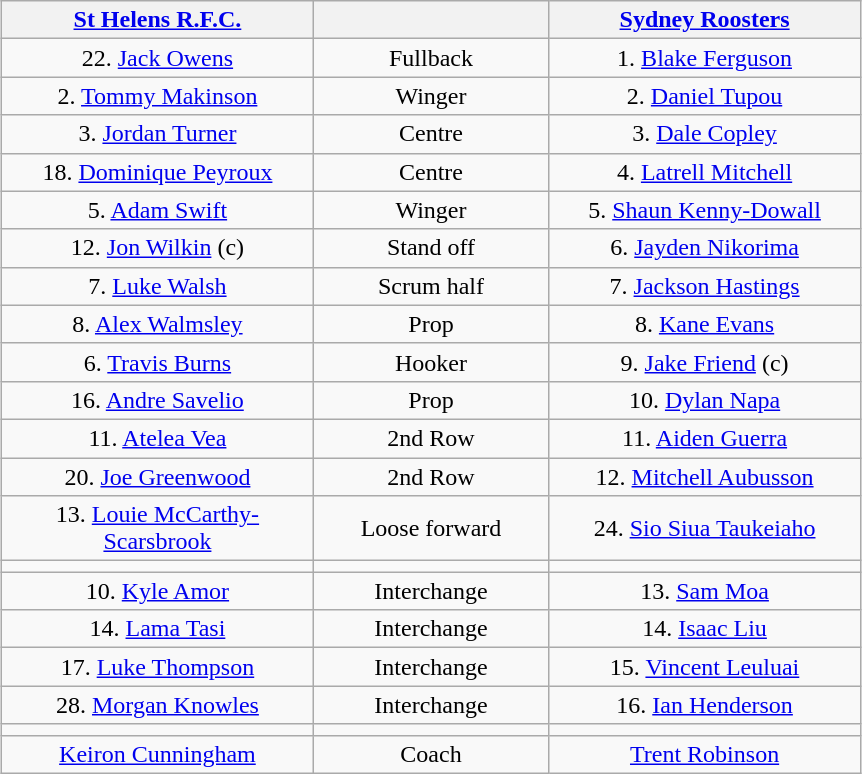<table class="wikitable" style="margin: 1em auto 1em auto">
<tr>
<th width="200"> <a href='#'>St Helens R.F.C.</a></th>
<th width="150"></th>
<th width="200"> <a href='#'>Sydney Roosters</a></th>
</tr>
<tr>
<td align="center" colspan="1">22. <a href='#'>Jack Owens</a></td>
<td align="center" colspan="1">Fullback</td>
<td align="center" colspan="1">1. <a href='#'>Blake Ferguson</a></td>
</tr>
<tr>
<td align="center" colspan="1">2. <a href='#'>Tommy Makinson</a></td>
<td align="center" colspan="1">Winger</td>
<td align="center" colspan="1">2. <a href='#'>Daniel Tupou</a></td>
</tr>
<tr>
<td align="center" colspan="1">3. <a href='#'>Jordan Turner</a></td>
<td align="center" colspan="1">Centre</td>
<td align="center" colspan="1">3. <a href='#'>Dale Copley</a></td>
</tr>
<tr>
<td align="center" colspan="1">18. <a href='#'>Dominique Peyroux</a></td>
<td align="center" colspan="1">Centre</td>
<td align="center" colspan="1">4. <a href='#'>Latrell Mitchell</a></td>
</tr>
<tr>
<td align="center" colspan="1">5. <a href='#'>Adam Swift</a></td>
<td align="center" colspan="1">Winger</td>
<td align="center" colspan="1">5. <a href='#'>Shaun Kenny-Dowall</a></td>
</tr>
<tr>
<td align="center" colspan="1">12. <a href='#'>Jon Wilkin</a> (c)</td>
<td align="center" colspan="1">Stand off</td>
<td align="center" colspan="1">6. <a href='#'>Jayden Nikorima</a></td>
</tr>
<tr>
<td align="center" colspan="1">7. <a href='#'>Luke Walsh</a></td>
<td align="center" colspan="1">Scrum half</td>
<td align="center" colspan="1">7. <a href='#'>Jackson Hastings</a></td>
</tr>
<tr>
<td align="center" colspan="1">8. <a href='#'>Alex Walmsley</a></td>
<td align="center" colspan="1">Prop</td>
<td align="center" colspan="1">8. <a href='#'>Kane Evans</a></td>
</tr>
<tr>
<td align="center" colspan="1">6. <a href='#'>Travis Burns</a></td>
<td align="center" colspan="1">Hooker</td>
<td align="center" colspan="1">9. <a href='#'>Jake Friend</a> (c)</td>
</tr>
<tr>
<td align="center" colspan="1">16. <a href='#'>Andre Savelio</a></td>
<td align="center" colspan="1">Prop</td>
<td align="center" colspan="1">10. <a href='#'>Dylan Napa</a></td>
</tr>
<tr>
<td align="center" colspan="1">11. <a href='#'>Atelea Vea</a></td>
<td align="center" colspan="1">2nd Row</td>
<td align="center" colspan="1">11. <a href='#'>Aiden Guerra</a></td>
</tr>
<tr>
<td align="center" colspan="1">20. <a href='#'>Joe Greenwood</a></td>
<td align="center" colspan="1">2nd Row</td>
<td align="center" colspan="1">12. <a href='#'>Mitchell Aubusson</a></td>
</tr>
<tr>
<td align="center" colspan="1">13. <a href='#'>Louie McCarthy-Scarsbrook</a></td>
<td align="center" colspan="1">Loose forward</td>
<td align="center" colspan="1">24. <a href='#'>Sio Siua Taukeiaho</a></td>
</tr>
<tr>
<td align="center" colspan="1"></td>
<td align="center" colspan="1"></td>
<td align="center" colspan="1"></td>
</tr>
<tr>
<td align="center" colspan="1">10. <a href='#'>Kyle Amor</a></td>
<td align="center" colspan="1">Interchange</td>
<td align="center" colspan="1">13. <a href='#'>Sam Moa</a></td>
</tr>
<tr>
<td align="center" colspan="1">14. <a href='#'>Lama Tasi</a></td>
<td align="center" colspan="1">Interchange</td>
<td align="center" colspan="1">14. <a href='#'>Isaac Liu</a></td>
</tr>
<tr>
<td align="center" colspan="1">17. <a href='#'>Luke Thompson</a></td>
<td align="center" colspan="1">Interchange</td>
<td align="center" colspan="1">15. <a href='#'>Vincent Leuluai</a></td>
</tr>
<tr>
<td align="center" colspan="1">28. <a href='#'>Morgan Knowles</a></td>
<td align="center" colspan="1">Interchange</td>
<td align="center" colspan="1">16. <a href='#'>Ian Henderson</a></td>
</tr>
<tr>
<td align="center" colspan="1"></td>
<td align="center" colspan="1"></td>
<td align="center" colspan="1"></td>
</tr>
<tr>
<td align="center" colspan="1"><a href='#'>Keiron Cunningham</a></td>
<td align="center" colspan="1">Coach</td>
<td align="center" colspan="1"><a href='#'>Trent Robinson</a></td>
</tr>
</table>
